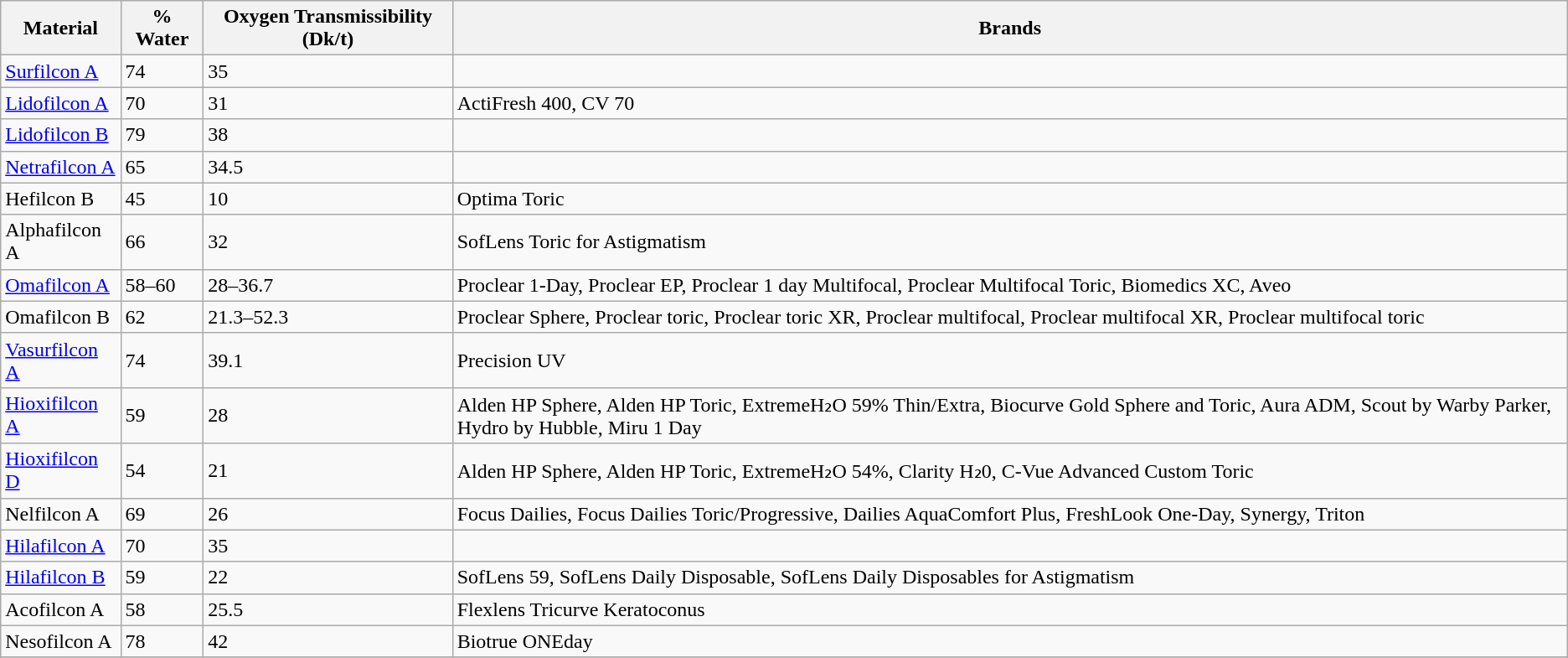<table class="wikitable sortable">
<tr>
<th>Material</th>
<th>% Water</th>
<th>Oxygen Transmissibility (Dk/t)</th>
<th>Brands</th>
</tr>
<tr>
<td><a href='#'>Surfilcon A</a></td>
<td>74</td>
<td>35</td>
<td></td>
</tr>
<tr>
<td><a href='#'>Lidofilcon A</a></td>
<td>70</td>
<td>31</td>
<td>ActiFresh 400, CV 70</td>
</tr>
<tr>
<td><a href='#'>Lidofilcon B</a></td>
<td>79</td>
<td>38</td>
<td></td>
</tr>
<tr>
<td><a href='#'>Netrafilcon A</a></td>
<td>65</td>
<td>34.5</td>
<td></td>
</tr>
<tr>
<td>Hefilcon B</td>
<td>45</td>
<td>10</td>
<td>Optima Toric</td>
</tr>
<tr>
<td>Alphafilcon A</td>
<td>66</td>
<td>32</td>
<td>SofLens Toric for Astigmatism</td>
</tr>
<tr>
<td><a href='#'>Omafilcon A</a></td>
<td>58–60</td>
<td>28–36.7</td>
<td>Proclear 1-Day, Proclear EP, Proclear 1 day Multifocal, Proclear Multifocal Toric, Biomedics XC, Aveo</td>
</tr>
<tr>
<td>Omafilcon B</td>
<td>62</td>
<td>21.3–52.3</td>
<td>Proclear Sphere, Proclear toric, Proclear toric XR, Proclear multifocal, Proclear multifocal XR, Proclear multifocal toric</td>
</tr>
<tr>
<td><a href='#'>Vasurfilcon A</a></td>
<td>74</td>
<td>39.1</td>
<td>Precision UV</td>
</tr>
<tr>
<td><a href='#'>Hioxifilcon A</a></td>
<td>59</td>
<td>28</td>
<td>Alden HP Sphere, Alden HP Toric, ExtremeH₂O 59% Thin/Extra, Biocurve Gold Sphere and Toric, Aura ADM, Scout by Warby Parker, Hydro by Hubble, Miru 1 Day</td>
</tr>
<tr>
<td><a href='#'>Hioxifilcon D</a></td>
<td>54</td>
<td>21</td>
<td>Alden HP Sphere, Alden HP Toric, ExtremeH₂O 54%, Clarity H₂0, C-Vue Advanced Custom Toric</td>
</tr>
<tr>
<td>Nelfilcon A</td>
<td>69</td>
<td>26</td>
<td>Focus Dailies, Focus Dailies Toric/Progressive, Dailies AquaComfort Plus, FreshLook One-Day, Synergy, Triton</td>
</tr>
<tr>
<td><a href='#'>Hilafilcon A</a></td>
<td>70</td>
<td>35</td>
<td></td>
</tr>
<tr>
<td><a href='#'>Hilafilcon B</a></td>
<td>59</td>
<td>22</td>
<td>SofLens 59, SofLens Daily Disposable, SofLens Daily Disposables for Astigmatism</td>
</tr>
<tr>
<td>Acofilcon A</td>
<td>58</td>
<td>25.5</td>
<td>Flexlens Tricurve Keratoconus</td>
</tr>
<tr>
<td>Nesofilcon A</td>
<td>78</td>
<td>42</td>
<td>Biotrue ONEday</td>
</tr>
<tr>
</tr>
</table>
